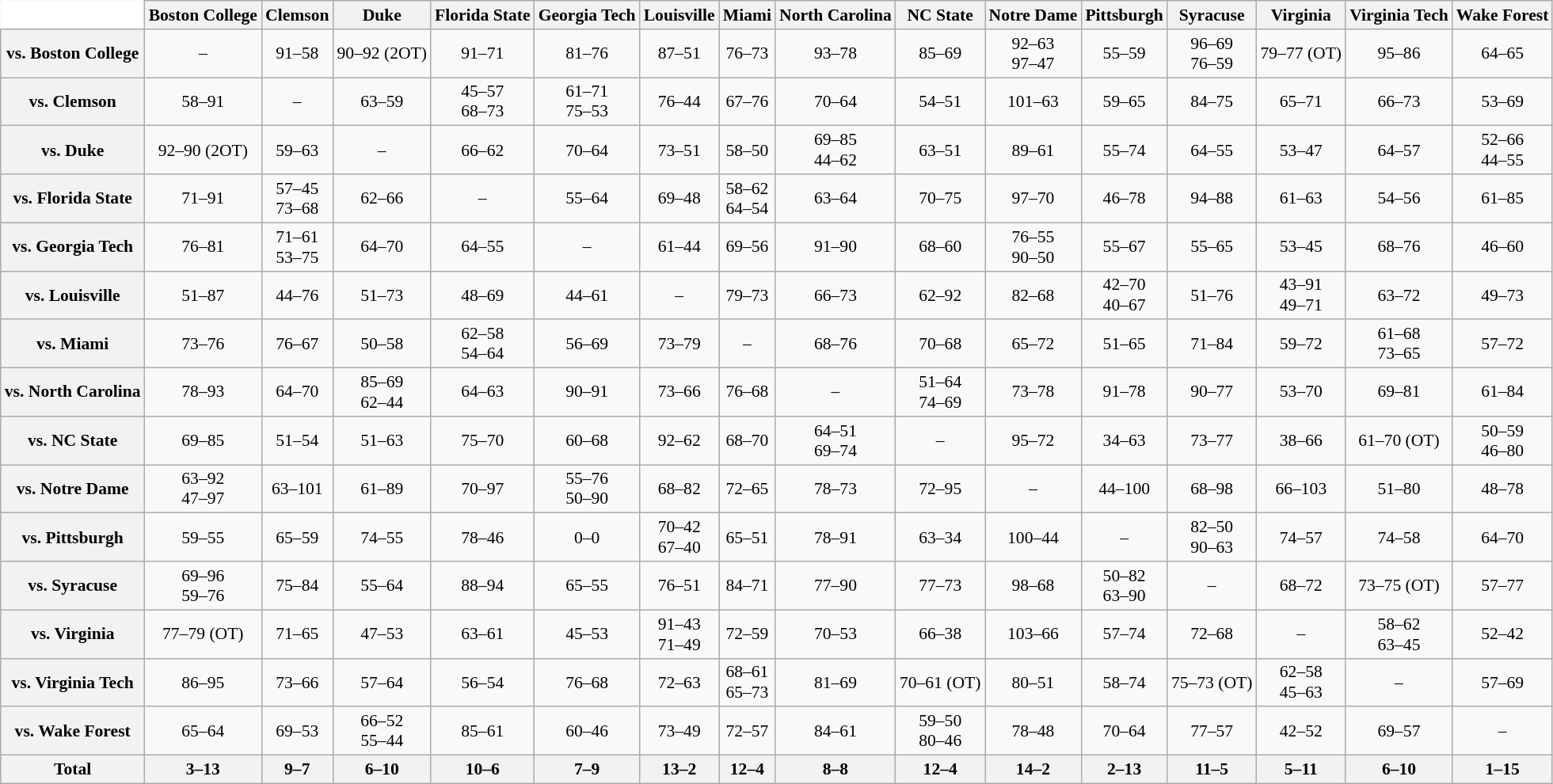<table class="wikitable" style="white-space:nowrap;font-size:90%;">
<tr>
<th colspan=1 style="background:white; border-top-style:hidden; border-left-style:hidden;"   width=75> </th>
<th style=>Boston College</th>
<th style=>Clemson</th>
<th style=>Duke</th>
<th style=>Florida State</th>
<th style=>Georgia Tech</th>
<th style=>Louisville</th>
<th style=>Miami</th>
<th style=>North Carolina</th>
<th style=>NC State</th>
<th style=>Notre Dame</th>
<th style=>Pittsburgh</th>
<th style=>Syracuse</th>
<th style=>Virginia</th>
<th style=>Virginia Tech</th>
<th style=>Wake Forest</th>
</tr>
<tr style="text-align:center;">
<th>vs. Boston College</th>
<td>–</td>
<td>91–58</td>
<td>90–92 (2OT)</td>
<td>91–71</td>
<td>81–76</td>
<td>87–51</td>
<td>76–73</td>
<td>93–78</td>
<td>85–69</td>
<td>92–63<br>97–47</td>
<td>55–59</td>
<td>96–69<br>76–59</td>
<td>79–77 (OT)</td>
<td>95–86</td>
<td>64–65</td>
</tr>
<tr style="text-align:center;">
<th>vs. Clemson</th>
<td>58–91</td>
<td>–</td>
<td>63–59</td>
<td>45–57<br>68–73</td>
<td>61–71<br>75–53</td>
<td>76–44</td>
<td>67–76</td>
<td>70–64</td>
<td>54–51</td>
<td>101–63</td>
<td>59–65</td>
<td>84–75</td>
<td>65–71</td>
<td>66–73</td>
<td>53–69</td>
</tr>
<tr style="text-align:center;">
<th>vs. Duke</th>
<td>92–90 (2OT)</td>
<td>59–63</td>
<td>–</td>
<td>66–62</td>
<td>70–64</td>
<td>73–51</td>
<td>58–50</td>
<td>69–85<br>44–62</td>
<td>63–51</td>
<td>89–61</td>
<td>55–74</td>
<td>64–55</td>
<td>53–47</td>
<td>64–57</td>
<td>52–66<br>44–55</td>
</tr>
<tr style="text-align:center;">
<th>vs. Florida State</th>
<td>71–91</td>
<td>57–45<br>73–68</td>
<td>62–66</td>
<td>–</td>
<td>55–64</td>
<td>69–48</td>
<td>58–62<br>64–54</td>
<td>63–64</td>
<td>70–75</td>
<td>97–70</td>
<td>46–78</td>
<td>94–88</td>
<td>61–63</td>
<td>54–56</td>
<td>61–85</td>
</tr>
<tr style="text-align:center;">
<th>vs. Georgia Tech</th>
<td>76–81</td>
<td>71–61<br>53–75</td>
<td>64–70</td>
<td>64–55</td>
<td>–</td>
<td>61–44</td>
<td>69–56</td>
<td>91–90</td>
<td>68–60</td>
<td>76–55<br>90–50</td>
<td>55–67</td>
<td>55–65</td>
<td>53–45</td>
<td>68–76</td>
<td>46–60</td>
</tr>
<tr style="text-align:center;">
<th>vs. Louisville</th>
<td>51–87</td>
<td>44–76</td>
<td>51–73</td>
<td>48–69</td>
<td>44–61</td>
<td>–</td>
<td>79–73</td>
<td>66–73</td>
<td>62–92</td>
<td>82–68</td>
<td>42–70<br>40–67</td>
<td>51–76</td>
<td>43–91<br>49–71</td>
<td>63–72</td>
<td>49–73</td>
</tr>
<tr style="text-align:center;">
<th>vs. Miami</th>
<td>73–76</td>
<td>76–67</td>
<td>50–58</td>
<td>62–58<br>54–64</td>
<td>56–69</td>
<td>73–79</td>
<td>–</td>
<td>68–76</td>
<td>70–68</td>
<td>65–72</td>
<td>51–65</td>
<td>71–84</td>
<td>59–72</td>
<td>61–68<br>73–65</td>
<td>57–72</td>
</tr>
<tr style="text-align:center;">
<th>vs. North Carolina</th>
<td>78–93</td>
<td>64–70</td>
<td>85–69<br>62–44</td>
<td>64–63</td>
<td>90–91</td>
<td>73–66</td>
<td>76–68</td>
<td>–</td>
<td>51–64<br>74–69</td>
<td>73–78</td>
<td>91–78</td>
<td>90–77</td>
<td>53–70</td>
<td>69–81</td>
<td>61–84</td>
</tr>
<tr style="text-align:center;">
<th>vs. NC State</th>
<td>69–85</td>
<td>51–54</td>
<td>51–63</td>
<td>75–70</td>
<td>60–68</td>
<td>92–62</td>
<td>68–70</td>
<td>64–51<br>69–74</td>
<td>–</td>
<td>95–72</td>
<td>34–63</td>
<td>73–77</td>
<td>38–66</td>
<td>61–70 (OT)</td>
<td>50–59<br>46–80</td>
</tr>
<tr style="text-align:center;">
<th>vs. Notre Dame</th>
<td>63–92<br>47–97</td>
<td>63–101</td>
<td>61–89</td>
<td>70–97</td>
<td>55–76<br>50–90</td>
<td>68–82</td>
<td>72–65</td>
<td>78–73</td>
<td>72–95</td>
<td>–</td>
<td>44–100</td>
<td>68–98</td>
<td>66–103</td>
<td>51–80</td>
<td>48–78</td>
</tr>
<tr style="text-align:center;">
<th>vs. Pittsburgh</th>
<td>59–55</td>
<td>65–59</td>
<td>74–55</td>
<td>78–46</td>
<td>0–0</td>
<td>70–42<br>67–40</td>
<td>65–51</td>
<td>78–91</td>
<td>63–34</td>
<td>100–44</td>
<td>–</td>
<td>82–50<br>90–63</td>
<td>74–57</td>
<td>74–58</td>
<td>64–70</td>
</tr>
<tr style="text-align:center;">
<th>vs. Syracuse</th>
<td>69–96<br>59–76</td>
<td>75–84</td>
<td>55–64</td>
<td>88–94</td>
<td>65–55</td>
<td>76–51</td>
<td>84–71</td>
<td>77–90</td>
<td>77–73</td>
<td>98–68</td>
<td>50–82<br>63–90</td>
<td>–</td>
<td>68–72</td>
<td>73–75 (OT)</td>
<td>57–77</td>
</tr>
<tr style="text-align:center;">
<th>vs. Virginia</th>
<td>77–79 (OT)</td>
<td>71–65</td>
<td>47–53</td>
<td>63–61</td>
<td>45–53</td>
<td>91–43<br>71–49</td>
<td>72–59</td>
<td>70–53</td>
<td>66–38</td>
<td>103–66</td>
<td>57–74</td>
<td>72–68</td>
<td>–</td>
<td>58–62<br>63–45</td>
<td>52–42</td>
</tr>
<tr style="text-align:center;">
<th>vs. Virginia Tech</th>
<td>86–95</td>
<td>73–66</td>
<td>57–64</td>
<td>56–54</td>
<td>76–68</td>
<td>72–63</td>
<td>68–61<br>65–73</td>
<td>81–69</td>
<td>70–61 (OT)</td>
<td>80–51</td>
<td>58–74</td>
<td>75–73 (OT)</td>
<td>62–58<br>45–63</td>
<td>–</td>
<td>57–69</td>
</tr>
<tr style="text-align:center;">
<th>vs. Wake Forest</th>
<td>65–64</td>
<td>69–53</td>
<td>66–52<br>55–44</td>
<td>85–61</td>
<td>60–46</td>
<td>73–49</td>
<td>72–57</td>
<td>84–61</td>
<td>59–50<br>80–46</td>
<td>78–48</td>
<td>70–64</td>
<td>77–57</td>
<td>42–52</td>
<td>69–57</td>
<td>–<br></td>
</tr>
<tr style="text-align:center;">
<th>Total</th>
<th>3–13</th>
<th>9–7</th>
<th>6–10</th>
<th>10–6</th>
<th>7–9</th>
<th>13–2</th>
<th>12–4</th>
<th>8–8</th>
<th>12–4</th>
<th>14–2</th>
<th>2–13</th>
<th>11–5</th>
<th>5–11</th>
<th>6–10</th>
<th>1–15</th>
</tr>
</table>
